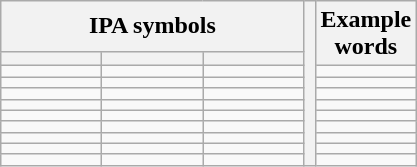<table class="wikitable" style="text-align:center">
<tr>
<th colspan="3">IPA symbols</th>
<th rowspan="11"></th>
<th rowspan="2" style="width:60px;">Example words</th>
</tr>
<tr>
<th style="width:60px;"></th>
<th style="width:60px;"></th>
<th style="width:60px;"></th>
</tr>
<tr>
<td></td>
<td></td>
<td></td>
<td></td>
</tr>
<tr>
<td></td>
<td></td>
<td></td>
<td></td>
</tr>
<tr>
<td></td>
<td></td>
<td></td>
<td></td>
</tr>
<tr>
<td></td>
<td></td>
<td></td>
<td></td>
</tr>
<tr>
<td></td>
<td></td>
<td></td>
<td></td>
</tr>
<tr>
<td></td>
<td></td>
<td></td>
<td></td>
</tr>
<tr>
<td></td>
<td></td>
<td></td>
<td></td>
</tr>
<tr>
<td></td>
<td></td>
<td></td>
<td></td>
</tr>
<tr>
<td></td>
<td></td>
<td></td>
<td></td>
</tr>
</table>
